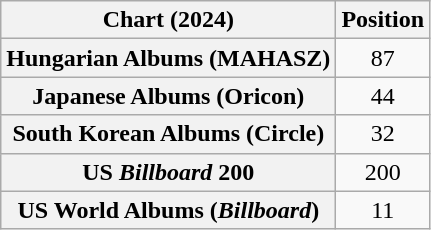<table class="wikitable plainrowheaders sortable" style="text-align:center">
<tr>
<th scope="col">Chart (2024)</th>
<th scope="col">Position</th>
</tr>
<tr>
<th scope="row">Hungarian Albums (MAHASZ)</th>
<td>87</td>
</tr>
<tr>
<th scope="row">Japanese Albums (Oricon)</th>
<td>44</td>
</tr>
<tr>
<th scope="row">South Korean Albums (Circle)</th>
<td>32</td>
</tr>
<tr>
<th scope="row">US <em>Billboard</em> 200</th>
<td>200</td>
</tr>
<tr>
<th scope="row">US World Albums (<em>Billboard</em>)</th>
<td>11</td>
</tr>
</table>
